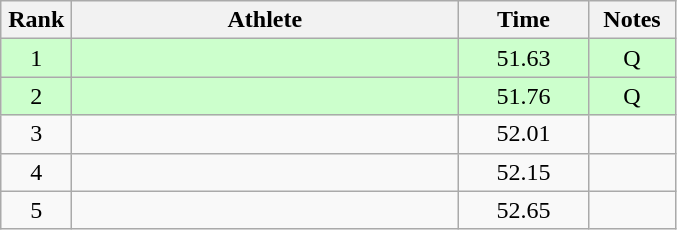<table class="wikitable" style="text-align:center">
<tr>
<th width=40>Rank</th>
<th width=250>Athlete</th>
<th width=80>Time</th>
<th width=50>Notes</th>
</tr>
<tr bgcolor=ccffcc>
<td>1</td>
<td align=left></td>
<td>51.63</td>
<td>Q</td>
</tr>
<tr bgcolor=ccffcc>
<td>2</td>
<td align=left></td>
<td>51.76</td>
<td>Q</td>
</tr>
<tr>
<td>3</td>
<td align=left></td>
<td>52.01</td>
<td></td>
</tr>
<tr>
<td>4</td>
<td align=left></td>
<td>52.15</td>
<td></td>
</tr>
<tr>
<td>5</td>
<td align=left></td>
<td>52.65</td>
<td></td>
</tr>
</table>
